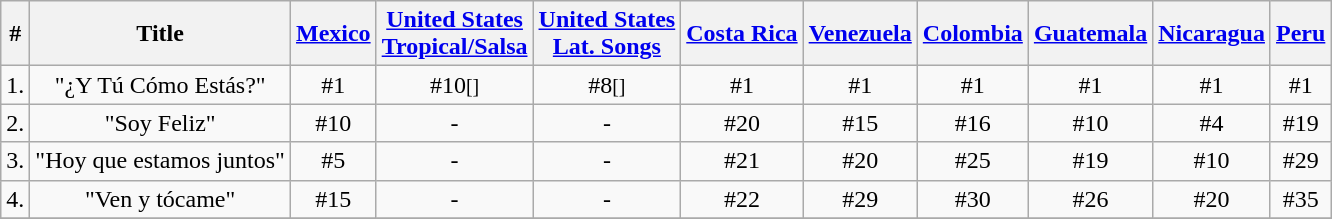<table class="wikitable">
<tr>
<th>#</th>
<th>Title</th>
<th><a href='#'>Mexico</a></th>
<th><a href='#'>United States</a><br><a href='#'>Tropical/Salsa</a></th>
<th><a href='#'>United States</a><br><a href='#'>Lat. Songs</a></th>
<th><a href='#'>Costa Rica</a></th>
<th><a href='#'>Venezuela</a></th>
<th><a href='#'>Colombia</a></th>
<th><a href='#'>Guatemala</a></th>
<th><a href='#'>Nicaragua</a></th>
<th><a href='#'>Peru</a></th>
</tr>
<tr>
<td>1.</td>
<td align="center">"¿Y Tú Cómo Estás?"</td>
<td align="center">#1</td>
<td align="center">#10<small>[]</small></td>
<td align="center">#8<small>[]</small></td>
<td align="center">#1</td>
<td align="center">#1</td>
<td align="center">#1</td>
<td align="center">#1</td>
<td align="center">#1</td>
<td align="center">#1</td>
</tr>
<tr>
<td>2.</td>
<td align="center">"Soy Feliz"</td>
<td align="center">#10</td>
<td align="center">-</td>
<td align="center">-</td>
<td align="center">#20</td>
<td align="center">#15</td>
<td align="center">#16</td>
<td align="center">#10</td>
<td align="center">#4</td>
<td align="center">#19</td>
</tr>
<tr>
<td>3.</td>
<td align="center">"Hoy que estamos juntos"</td>
<td align="center">#5</td>
<td align="center">-</td>
<td align="center">-</td>
<td align="center">#21</td>
<td align="center">#20</td>
<td align="center">#25</td>
<td align="center">#19</td>
<td align="center">#10</td>
<td align="center">#29</td>
</tr>
<tr>
<td>4.</td>
<td align="center">"Ven y tócame"</td>
<td align="center">#15</td>
<td align="center">-</td>
<td align="center">-</td>
<td align="center">#22</td>
<td align="center">#29</td>
<td align="center">#30</td>
<td align="center">#26</td>
<td align="center">#20</td>
<td align="center">#35</td>
</tr>
<tr>
</tr>
</table>
